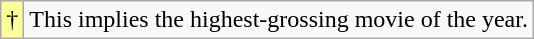<table class="wikitable">
<tr>
<td style="background-color:#FFFF99">†</td>
<td>This implies the highest-grossing movie of the year.</td>
</tr>
</table>
